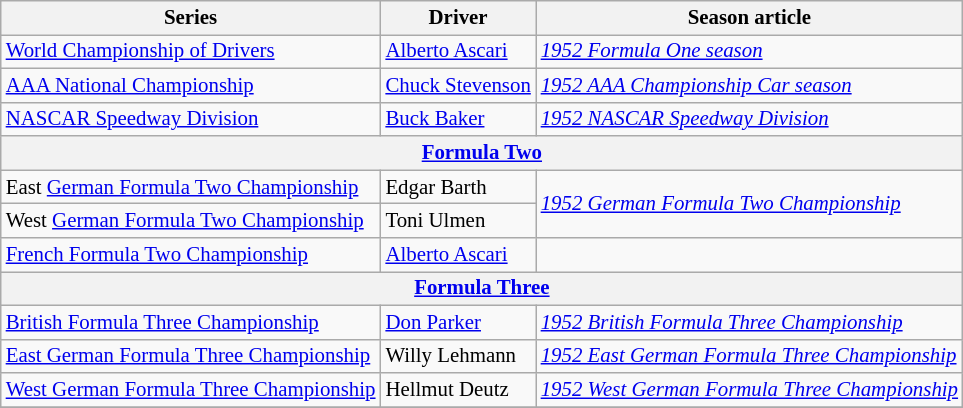<table class="wikitable" style="font-size: 87%;">
<tr>
<th>Series</th>
<th>Driver</th>
<th>Season article</th>
</tr>
<tr>
<td><a href='#'>World Championship of Drivers</a></td>
<td> <a href='#'>Alberto Ascari</a></td>
<td><em><a href='#'>1952 Formula One season</a></em></td>
</tr>
<tr>
<td><a href='#'>AAA National Championship</a></td>
<td> <a href='#'>Chuck Stevenson</a></td>
<td><em><a href='#'>1952 AAA Championship Car season</a></em></td>
</tr>
<tr>
<td><a href='#'>NASCAR Speedway Division</a></td>
<td> <a href='#'>Buck Baker</a></td>
<td><em><a href='#'>1952 NASCAR Speedway Division</a></em></td>
</tr>
<tr>
<th colspan=3><a href='#'>Formula Two</a></th>
</tr>
<tr>
<td>East <a href='#'>German Formula Two Championship</a></td>
<td> Edgar Barth</td>
<td rowspan="2"><em><a href='#'>1952 German Formula Two Championship</a></em></td>
</tr>
<tr>
<td>West <a href='#'>German Formula Two Championship</a></td>
<td> Toni Ulmen</td>
</tr>
<tr>
<td><a href='#'>French Formula Two Championship</a></td>
<td> <a href='#'>Alberto Ascari</a></td>
<td></td>
</tr>
<tr>
<th colspan=3><a href='#'>Formula Three</a></th>
</tr>
<tr>
<td><a href='#'>British Formula Three Championship</a></td>
<td> <a href='#'>Don Parker</a></td>
<td><em><a href='#'>1952 British Formula Three Championship</a></em></td>
</tr>
<tr>
<td><a href='#'>East German Formula Three Championship</a></td>
<td> Willy Lehmann</td>
<td><em><a href='#'>1952 East German Formula Three Championship</a></em></td>
</tr>
<tr>
<td><a href='#'>West German Formula Three Championship</a></td>
<td> Hellmut Deutz</td>
<td><em><a href='#'>1952 West German Formula Three Championship</a></em></td>
</tr>
<tr>
</tr>
</table>
